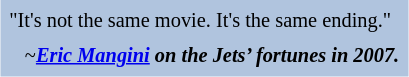<table class="toccolours" style="float: right; margin-left: 1em; margin-right: 2em; font-size: 85%; background:#b0c4de; width:20em;" cellspacing="5">
<tr>
<td style="text-align: left;">"It's not the same movie. It's the same ending."</td>
</tr>
<tr>
<td style="text-align: right;">~<strong><em><a href='#'>Eric Mangini</a> on the Jets’ fortunes in 2007.</em></strong></td>
</tr>
</table>
